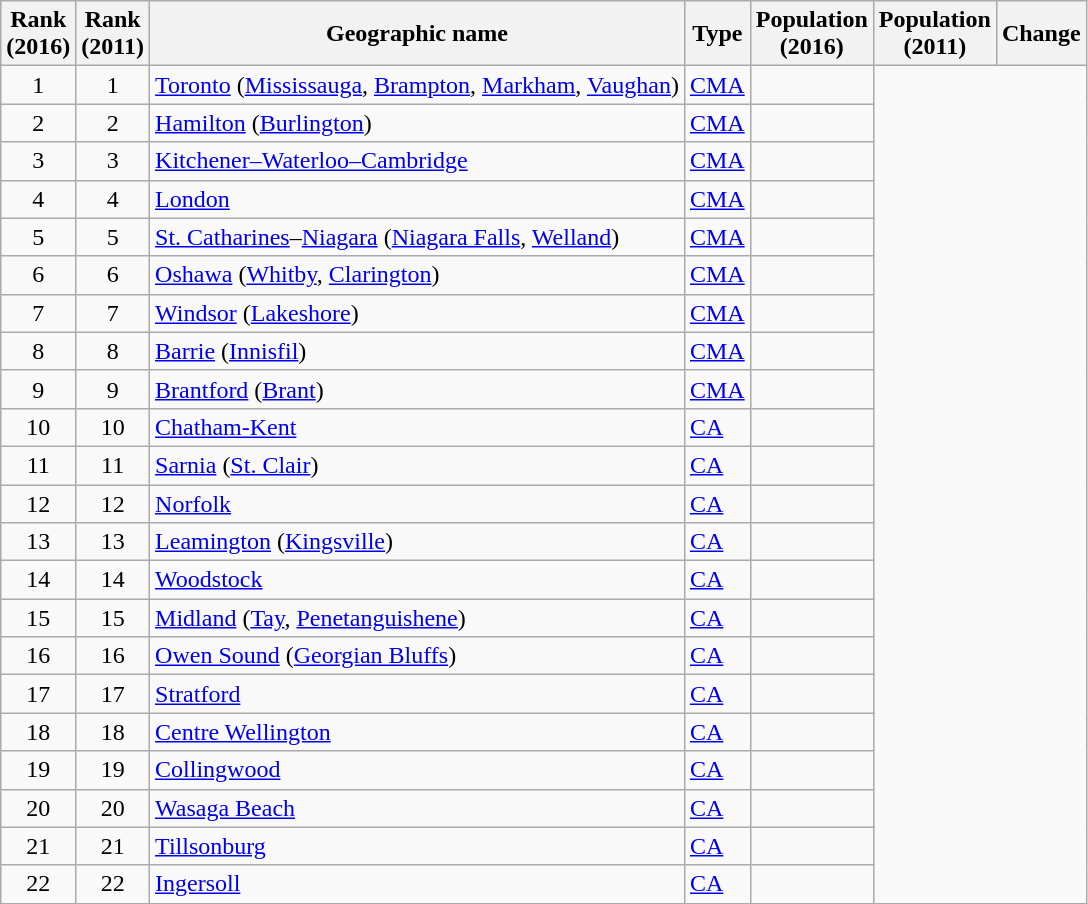<table class="wikitable sortable">
<tr>
<th>Rank<br>(2016)</th>
<th>Rank<br>(2011)</th>
<th>Geographic name</th>
<th>Type</th>
<th>Population<br>(2016)</th>
<th>Population<br>(2011)</th>
<th>Change</th>
</tr>
<tr>
<td align="center">1</td>
<td align="center">1</td>
<td><a href='#'>Toronto</a> (<a href='#'>Mississauga</a>, <a href='#'>Brampton</a>, <a href='#'>Markham</a>, <a href='#'>Vaughan</a>)</td>
<td><a href='#'>CMA</a></td>
<td></td>
</tr>
<tr>
<td align="center">2</td>
<td align="center">2</td>
<td><a href='#'>Hamilton</a> (<a href='#'>Burlington</a>)</td>
<td><a href='#'>CMA</a></td>
<td></td>
</tr>
<tr>
<td align="center">3</td>
<td align="center">3</td>
<td><a href='#'>Kitchener–Waterloo–Cambridge</a></td>
<td><a href='#'>CMA</a></td>
<td></td>
</tr>
<tr>
<td align="center">4</td>
<td align="center">4</td>
<td><a href='#'>London</a></td>
<td><a href='#'>CMA</a></td>
<td></td>
</tr>
<tr>
<td align="center">5</td>
<td align="center">5</td>
<td><a href='#'>St. Catharines</a>–<a href='#'>Niagara</a> (<a href='#'>Niagara Falls</a>, <a href='#'>Welland</a>)</td>
<td><a href='#'>CMA</a></td>
<td></td>
</tr>
<tr>
<td align="center">6</td>
<td align="center">6</td>
<td><a href='#'>Oshawa</a> (<a href='#'>Whitby</a>, <a href='#'>Clarington</a>)</td>
<td><a href='#'>CMA</a></td>
<td></td>
</tr>
<tr>
<td align="center">7</td>
<td align="center">7</td>
<td><a href='#'>Windsor</a> (<a href='#'>Lakeshore</a>)</td>
<td><a href='#'>CMA</a></td>
<td></td>
</tr>
<tr>
<td align="center">8</td>
<td align="center">8</td>
<td><a href='#'>Barrie</a> (<a href='#'>Innisfil</a>)</td>
<td><a href='#'>CMA</a></td>
<td></td>
</tr>
<tr>
<td align="center">9</td>
<td align="center">9</td>
<td><a href='#'>Brantford</a> (<a href='#'>Brant</a>)</td>
<td><a href='#'>CMA</a></td>
<td></td>
</tr>
<tr>
<td align="center">10</td>
<td align="center">10</td>
<td><a href='#'>Chatham-Kent</a></td>
<td><a href='#'>CA</a></td>
<td></td>
</tr>
<tr>
<td align="center">11</td>
<td align="center">11</td>
<td><a href='#'>Sarnia</a> (<a href='#'>St. Clair</a>)</td>
<td><a href='#'>CA</a></td>
<td></td>
</tr>
<tr>
<td align="center">12</td>
<td align="center">12</td>
<td><a href='#'>Norfolk</a></td>
<td><a href='#'>CA</a></td>
<td></td>
</tr>
<tr>
<td align="center">13</td>
<td align="center">13</td>
<td><a href='#'>Leamington</a> (<a href='#'>Kingsville</a>)</td>
<td><a href='#'>CA</a></td>
<td></td>
</tr>
<tr>
<td align="center">14</td>
<td align="center">14</td>
<td><a href='#'>Woodstock</a></td>
<td><a href='#'>CA</a></td>
<td></td>
</tr>
<tr>
<td align="center">15</td>
<td align="center">15</td>
<td><a href='#'>Midland</a> (<a href='#'>Tay</a>, <a href='#'>Penetanguishene</a>)</td>
<td><a href='#'>CA</a></td>
<td></td>
</tr>
<tr>
<td align="center">16</td>
<td align="center">16</td>
<td><a href='#'>Owen Sound</a> (<a href='#'>Georgian Bluffs</a>)</td>
<td><a href='#'>CA</a></td>
<td></td>
</tr>
<tr>
<td align="center">17</td>
<td align="center">17</td>
<td><a href='#'>Stratford</a></td>
<td><a href='#'>CA</a></td>
<td></td>
</tr>
<tr>
<td align="center">18</td>
<td align="center">18</td>
<td><a href='#'>Centre Wellington</a></td>
<td><a href='#'>CA</a></td>
<td></td>
</tr>
<tr>
<td align="center">19</td>
<td align="center">19</td>
<td><a href='#'>Collingwood</a></td>
<td><a href='#'>CA</a></td>
<td></td>
</tr>
<tr>
<td align="center">20</td>
<td align="center">20</td>
<td><a href='#'>Wasaga Beach</a></td>
<td><a href='#'>CA</a></td>
<td></td>
</tr>
<tr>
<td align="center">21</td>
<td align="center">21</td>
<td><a href='#'>Tillsonburg</a></td>
<td><a href='#'>CA</a></td>
<td></td>
</tr>
<tr>
<td align="center">22</td>
<td align="center">22</td>
<td><a href='#'>Ingersoll</a></td>
<td><a href='#'>CA</a></td>
<td></td>
</tr>
<tr>
</tr>
</table>
